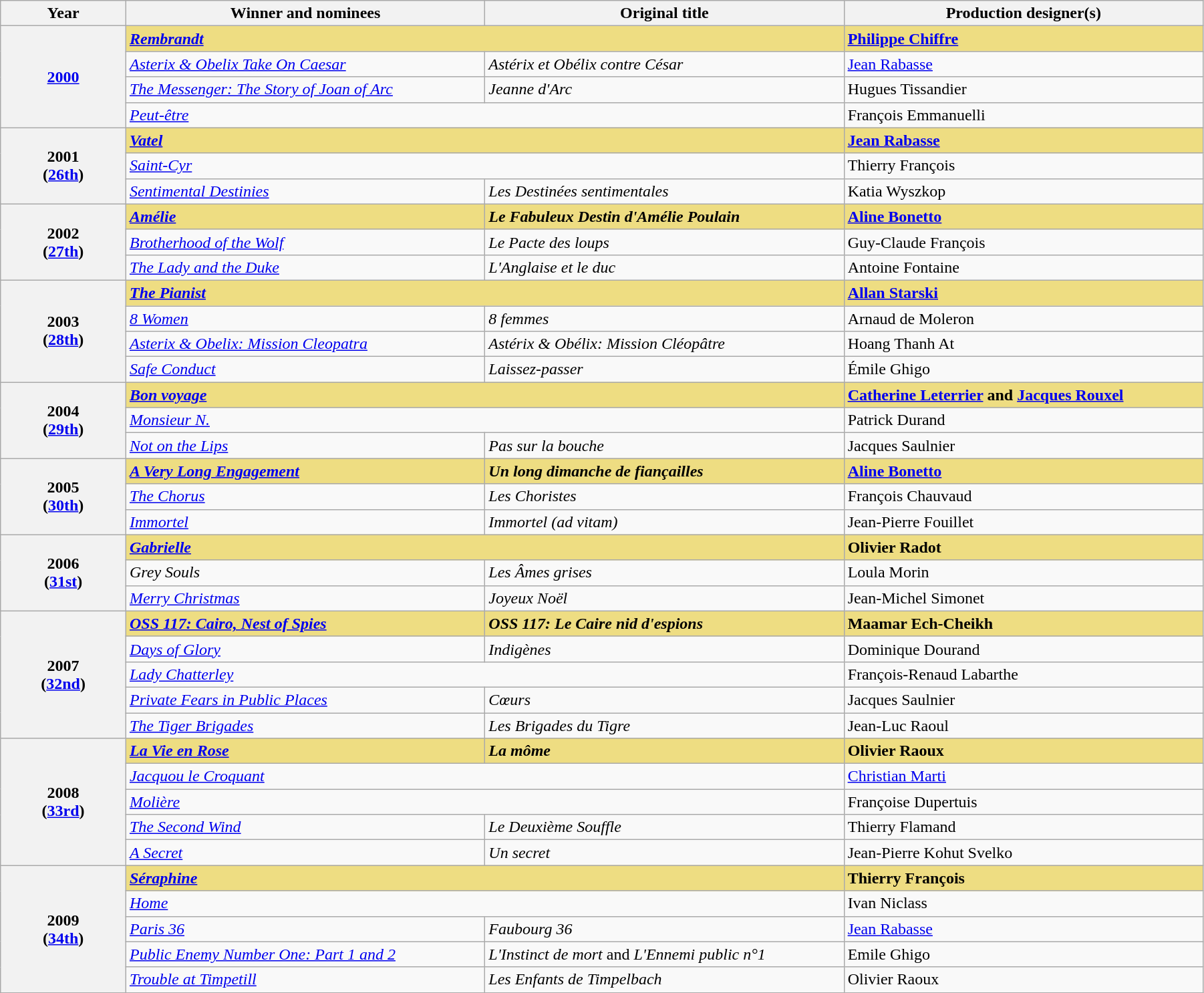<table class="wikitable" width="95%" cellpadding="5">
<tr>
<th width="100">Year</th>
<th width="300">Winner and nominees</th>
<th width="300">Original title</th>
<th width="300">Production designer(s)</th>
</tr>
<tr>
<th rowspan="4" style="text-align:center;"><a href='#'>2000</a></th>
<td colspan="2" style="background:#eedd82;"><em><a href='#'><strong>Rembrandt</strong></a></em></td>
<td style="background:#eedd82;"><strong><a href='#'>Philippe Chiffre</a></strong></td>
</tr>
<tr>
<td><em><a href='#'>Asterix & Obelix Take On Caesar</a></em></td>
<td><em>Astérix et Obélix contre César</em></td>
<td><a href='#'>Jean Rabasse</a></td>
</tr>
<tr>
<td><em><a href='#'>The Messenger: The Story of Joan of Arc</a></em></td>
<td><em>Jeanne d'Arc</em></td>
<td>Hugues Tissandier</td>
</tr>
<tr>
<td colspan="2"><em><a href='#'>Peut-être</a></em></td>
<td>François Emmanuelli</td>
</tr>
<tr>
<th rowspan="3" style="text-align:center;">2001<br>(<a href='#'>26th</a>)</th>
<td colspan="2" style="background:#eedd82;"><em><a href='#'><strong>Vatel</strong></a></em></td>
<td style="background:#eedd82;"><strong><a href='#'>Jean Rabasse</a></strong></td>
</tr>
<tr>
<td colspan="2"><em><a href='#'>Saint-Cyr</a></em></td>
<td>Thierry François</td>
</tr>
<tr>
<td><em><a href='#'>Sentimental Destinies</a></em></td>
<td><em>Les Destinées sentimentales</em></td>
<td>Katia Wyszkop</td>
</tr>
<tr>
<th rowspan="3" style="text-align:center;">2002<br>(<a href='#'>27th</a>)</th>
<td style="background:#eedd82;"><strong><em><a href='#'>Amélie</a></em></strong></td>
<td style="background:#eedd82;"><strong><em>Le Fabuleux Destin d'Amélie Poulain</em></strong></td>
<td style="background:#eedd82;"><strong><a href='#'>Aline Bonetto</a></strong></td>
</tr>
<tr>
<td><em><a href='#'>Brotherhood of the Wolf</a></em></td>
<td><em>Le Pacte des loups</em></td>
<td>Guy-Claude François</td>
</tr>
<tr>
<td><em><a href='#'>The Lady and the Duke</a></em></td>
<td><em>L'Anglaise et le duc</em></td>
<td>Antoine Fontaine</td>
</tr>
<tr>
<th rowspan="4" style="text-align:center;">2003<br>(<a href='#'>28th</a>)</th>
<td colspan="2" style="background:#eedd82;"><em><a href='#'><strong>The Pianist</strong></a></em></td>
<td style="background:#eedd82;"><strong><a href='#'>Allan Starski</a></strong></td>
</tr>
<tr>
<td><em><a href='#'>8 Women</a></em></td>
<td><em>8 femmes</em></td>
<td>Arnaud de Moleron</td>
</tr>
<tr>
<td><em><a href='#'>Asterix & Obelix: Mission Cleopatra</a></em></td>
<td><em>Astérix & Obélix: Mission Cléopâtre</em></td>
<td>Hoang Thanh At</td>
</tr>
<tr>
<td><em><a href='#'>Safe Conduct</a></em></td>
<td><em>Laissez-passer</em></td>
<td>Émile Ghigo</td>
</tr>
<tr>
<th rowspan="3" style="text-align:center;">2004<br>(<a href='#'>29th</a>)</th>
<td colspan="2" style="background:#eedd82;"><em><a href='#'><strong>Bon voyage</strong></a></em></td>
<td style="background:#eedd82;"><strong><a href='#'>Catherine Leterrier</a> and <a href='#'>Jacques Rouxel</a></strong></td>
</tr>
<tr>
<td colspan="2"><em><a href='#'>Monsieur N.</a></em></td>
<td>Patrick Durand</td>
</tr>
<tr>
<td><em><a href='#'>Not on the Lips</a></em></td>
<td><em>Pas sur la bouche</em></td>
<td>Jacques Saulnier</td>
</tr>
<tr>
<th rowspan="3" style="text-align:center;">2005<br>(<a href='#'>30th</a>)</th>
<td style="background:#eedd82;"><em><a href='#'><strong>A Very Long Engagement</strong></a></em></td>
<td style="background:#eedd82;"><strong><em>Un long dimanche de fiançailles</em></strong></td>
<td style="background:#eedd82;"><strong><a href='#'>Aline Bonetto</a></strong></td>
</tr>
<tr>
<td><em><a href='#'>The Chorus</a></em></td>
<td><em>Les Choristes</em></td>
<td>François Chauvaud</td>
</tr>
<tr>
<td><em><a href='#'>Immortel</a></em></td>
<td><em>Immortel (ad vitam)</em></td>
<td>Jean-Pierre Fouillet</td>
</tr>
<tr>
<th rowspan="3" style="text-align:center;">2006<br>(<a href='#'>31st</a>)</th>
<td colspan="2" style="background:#eedd82;"><em><a href='#'><strong>Gabrielle</strong></a></em></td>
<td style="background:#eedd82;"><strong>Olivier Radot</strong></td>
</tr>
<tr>
<td><em>Grey Souls</em></td>
<td><em>Les Âmes grises</em></td>
<td>Loula Morin</td>
</tr>
<tr>
<td><em><a href='#'>Merry Christmas</a></em></td>
<td><em>Joyeux Noël</em></td>
<td>Jean-Michel Simonet</td>
</tr>
<tr>
<th rowspan="5" style="text-align:center;">2007<br>(<a href='#'>32nd</a>)</th>
<td style="background:#eedd82;"><em><a href='#'><strong>OSS 117: Cairo, Nest of Spies</strong></a></em></td>
<td style="background:#eedd82;"><strong><em>OSS 117: Le Caire nid d'espions</em></strong></td>
<td style="background:#eedd82;"><strong>Maamar Ech-Cheikh</strong></td>
</tr>
<tr>
<td><em><a href='#'>Days of Glory</a></em></td>
<td><em>Indigènes</em></td>
<td>Dominique Dourand</td>
</tr>
<tr>
<td colspan="2"><em><a href='#'>Lady Chatterley</a></em></td>
<td>François-Renaud Labarthe</td>
</tr>
<tr>
<td><em><a href='#'>Private Fears in Public Places</a></em></td>
<td><em>Cœurs</em></td>
<td>Jacques Saulnier</td>
</tr>
<tr>
<td><em><a href='#'>The Tiger Brigades</a></em></td>
<td><em>Les Brigades du Tigre</em></td>
<td>Jean-Luc Raoul</td>
</tr>
<tr>
<th rowspan="5" style="text-align:center;">2008<br>(<a href='#'>33rd</a>)</th>
<td style="background:#eedd82;"><em><a href='#'><strong>La Vie en Rose</strong></a></em></td>
<td style="background:#eedd82;"><strong><em>La môme</em></strong></td>
<td style="background:#eedd82;"><strong>Olivier Raoux</strong></td>
</tr>
<tr>
<td colspan="2"><em><a href='#'>Jacquou le Croquant</a></em></td>
<td><a href='#'>Christian Marti</a></td>
</tr>
<tr>
<td colspan="2"><em><a href='#'>Molière</a></em></td>
<td>Françoise Dupertuis</td>
</tr>
<tr>
<td><em><a href='#'>The Second Wind</a></em></td>
<td><em>Le Deuxième Souffle</em></td>
<td>Thierry Flamand</td>
</tr>
<tr>
<td><em><a href='#'>A Secret</a></em></td>
<td><em>Un secret</em></td>
<td>Jean-Pierre Kohut Svelko</td>
</tr>
<tr>
<th rowspan="5" style="text-align:center;">2009<br>(<a href='#'>34th</a>)</th>
<td colspan="2" style="background:#eedd82;"><em><a href='#'><strong>Séraphine</strong></a></em></td>
<td style="background:#eedd82;"><strong>Thierry François</strong></td>
</tr>
<tr>
<td colspan="2"><em><a href='#'>Home</a></em></td>
<td>Ivan Niclass</td>
</tr>
<tr>
<td><em><a href='#'>Paris 36</a></em></td>
<td><em>Faubourg 36</em></td>
<td><a href='#'>Jean Rabasse</a></td>
</tr>
<tr>
<td><em><a href='#'>Public Enemy Number One: Part 1 and 2</a></em></td>
<td><em>L'Instinct de mort</em> and <em>L'Ennemi public n°1</em></td>
<td>Emile Ghigo</td>
</tr>
<tr>
<td><em><a href='#'>Trouble at Timpetill</a></em></td>
<td><em>Les Enfants de Timpelbach</em></td>
<td>Olivier Raoux</td>
</tr>
</table>
